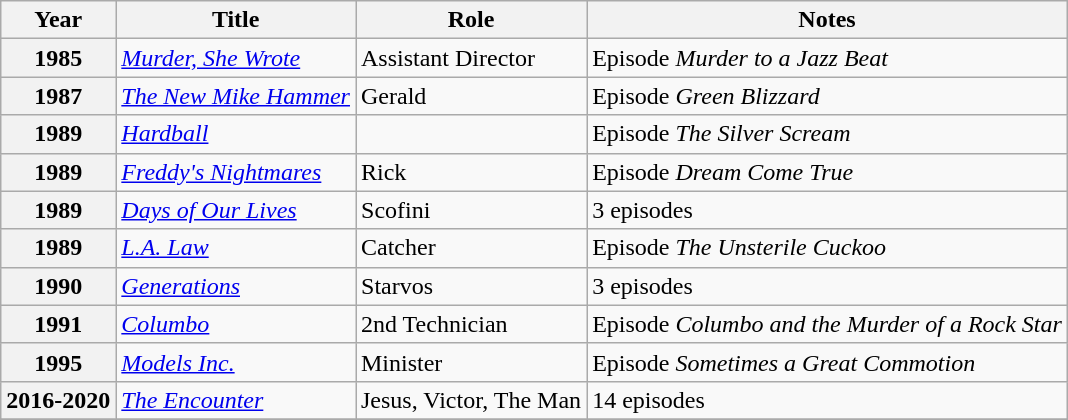<table class="wikitable sortable">
<tr>
<th>Year</th>
<th>Title</th>
<th>Role</th>
<th class="unsortable">Notes</th>
</tr>
<tr>
<th scope="row">1985</th>
<td><em><a href='#'>Murder, She Wrote</a></em></td>
<td>Assistant Director</td>
<td>Episode <em>Murder to a Jazz Beat</em></td>
</tr>
<tr>
<th scope="row">1987</th>
<td><em><a href='#'>The New Mike Hammer</a></em></td>
<td>Gerald</td>
<td>Episode <em>Green Blizzard</em></td>
</tr>
<tr>
<th scope="row">1989</th>
<td><em><a href='#'>Hardball</a></em></td>
<td></td>
<td>Episode <em>The Silver Scream</em></td>
</tr>
<tr>
<th scope="row">1989</th>
<td><em><a href='#'>Freddy's Nightmares</a></em></td>
<td>Rick</td>
<td>Episode <em>Dream Come True</em></td>
</tr>
<tr>
<th scope="row">1989</th>
<td><em><a href='#'>Days of Our Lives</a></em></td>
<td>Scofini</td>
<td>3 episodes</td>
</tr>
<tr>
<th scope="row">1989</th>
<td><em><a href='#'>L.A. Law</a></em></td>
<td>Catcher</td>
<td>Episode <em>The Unsterile Cuckoo</em></td>
</tr>
<tr>
<th scope="row">1990</th>
<td><em><a href='#'>Generations</a></em></td>
<td>Starvos</td>
<td>3 episodes</td>
</tr>
<tr>
<th scope="row">1991</th>
<td><em><a href='#'>Columbo</a></em></td>
<td>2nd Technician</td>
<td>Episode <em>Columbo and the Murder of a Rock Star</em></td>
</tr>
<tr>
<th scope="row">1995</th>
<td><em><a href='#'>Models Inc.</a></em></td>
<td>Minister</td>
<td>Episode <em>Sometimes a Great Commotion</em></td>
</tr>
<tr>
<th scope="row">2016-2020</th>
<td><em><a href='#'>The Encounter</a></em></td>
<td>Jesus, Victor, The Man</td>
<td>14 episodes</td>
</tr>
<tr>
</tr>
</table>
